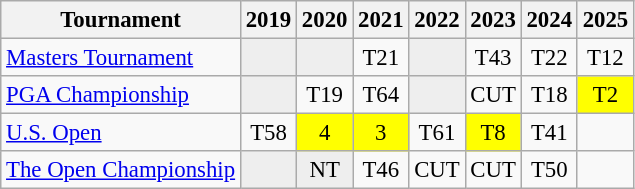<table class="wikitable" style="font-size:95%;text-align:center;">
<tr>
<th>Tournament</th>
<th>2019</th>
<th>2020</th>
<th>2021</th>
<th>2022</th>
<th>2023</th>
<th>2024</th>
<th>2025</th>
</tr>
<tr>
<td align=left><a href='#'>Masters Tournament</a></td>
<td style="background:#eeeeee;"></td>
<td style="background:#eeeeee;"></td>
<td>T21</td>
<td style="background:#eeeeee;"></td>
<td>T43</td>
<td>T22</td>
<td>T12</td>
</tr>
<tr>
<td align=left><a href='#'>PGA Championship</a></td>
<td style="background:#eeeeee;"></td>
<td>T19</td>
<td>T64</td>
<td style="background:#eeeeee;"></td>
<td>CUT</td>
<td>T18</td>
<td style="background:yellow;">T2</td>
</tr>
<tr>
<td align=left><a href='#'>U.S. Open</a></td>
<td>T58</td>
<td style="background:yellow;">4</td>
<td style="background:yellow;">3</td>
<td>T61</td>
<td style="background:yellow;">T8</td>
<td>T41</td>
<td></td>
</tr>
<tr>
<td align=left><a href='#'>The Open Championship</a></td>
<td style="background:#eeeeee;"></td>
<td style="background:#eeeeee;">NT</td>
<td>T46</td>
<td>CUT</td>
<td>CUT</td>
<td>T50</td>
<td></td>
</tr>
</table>
